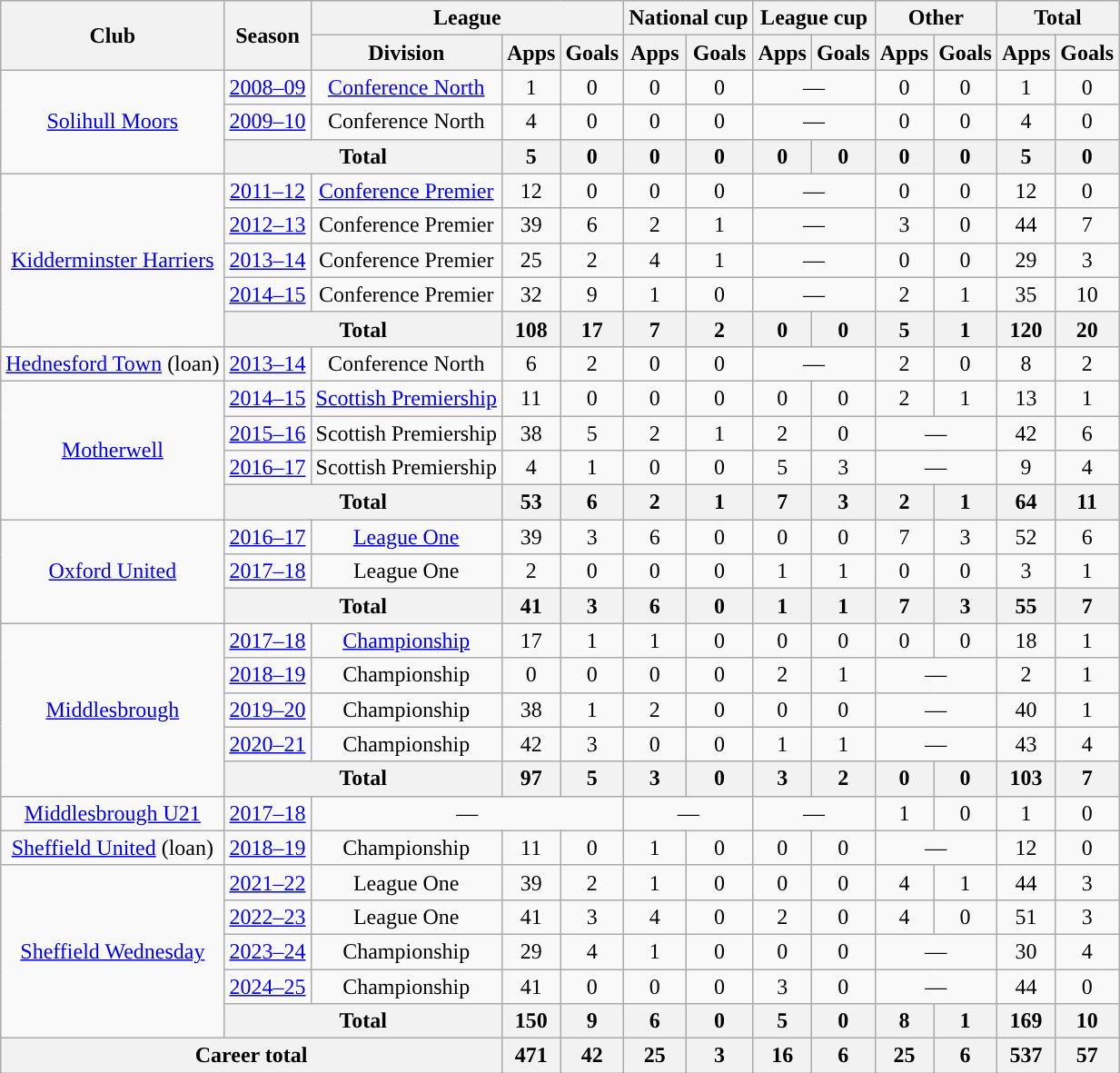<table class="wikitable" style="text-align: center">
<tr>
<th rowspan="2">Club</th>
<th rowspan="2">Season</th>
<th colspan="3">League</th>
<th colspan="2">National cup</th>
<th colspan="2">League cup</th>
<th colspan="2">Other</th>
<th colspan="2">Total</th>
</tr>
<tr>
<th>Division</th>
<th>Apps</th>
<th>Goals</th>
<th>Apps</th>
<th>Goals</th>
<th>Apps</th>
<th>Goals</th>
<th>Apps</th>
<th>Goals</th>
<th>Apps</th>
<th>Goals</th>
</tr>
<tr>
<td rowspan="3"><a href='#'>Solihull Moors</a></td>
<td><a href='#'>2008–09</a></td>
<td><a href='#'>Conference North</a></td>
<td>1</td>
<td>0</td>
<td>0</td>
<td>0</td>
<td colspan="2">—</td>
<td>0</td>
<td>0</td>
<td>1</td>
<td>0</td>
</tr>
<tr>
<td><a href='#'>2009–10</a></td>
<td>Conference North</td>
<td>4</td>
<td>0</td>
<td>0</td>
<td>0</td>
<td colspan="2">—</td>
<td>0</td>
<td>0</td>
<td>4</td>
<td>0</td>
</tr>
<tr>
<th colspan="2">Total</th>
<th>5</th>
<th>0</th>
<th>0</th>
<th>0</th>
<th>0</th>
<th>0</th>
<th>0</th>
<th>0</th>
<th>5</th>
<th>0</th>
</tr>
<tr>
<td rowspan="5"><a href='#'>Kidderminster Harriers</a></td>
<td><a href='#'>2011–12</a></td>
<td><a href='#'>Conference Premier</a></td>
<td>12</td>
<td>0</td>
<td>0</td>
<td>0</td>
<td colspan="2">—</td>
<td>0</td>
<td>0</td>
<td>12</td>
<td>0</td>
</tr>
<tr>
<td><a href='#'>2012–13</a></td>
<td>Conference Premier</td>
<td>39</td>
<td>6</td>
<td>2</td>
<td>1</td>
<td colspan="2">—</td>
<td>3</td>
<td>0</td>
<td>44</td>
<td>7</td>
</tr>
<tr>
<td><a href='#'>2013–14</a></td>
<td>Conference Premier</td>
<td>25</td>
<td>2</td>
<td>4</td>
<td>1</td>
<td colspan="2">—</td>
<td>0</td>
<td>0</td>
<td>29</td>
<td>3</td>
</tr>
<tr>
<td><a href='#'>2014–15</a></td>
<td>Conference Premier</td>
<td>32</td>
<td>9</td>
<td>1</td>
<td>0</td>
<td colspan="2">—</td>
<td>2</td>
<td>1</td>
<td>35</td>
<td>10</td>
</tr>
<tr>
<th colspan="2">Total</th>
<th>108</th>
<th>17</th>
<th>7</th>
<th>2</th>
<th>0</th>
<th>0</th>
<th>5</th>
<th>1</th>
<th>120</th>
<th>20</th>
</tr>
<tr>
<td><a href='#'>Hednesford Town</a> (loan)</td>
<td><a href='#'>2013–14</a></td>
<td>Conference North</td>
<td>6</td>
<td>2</td>
<td>0</td>
<td>0</td>
<td colspan="2">—</td>
<td>2</td>
<td>0</td>
<td>8</td>
<td>2</td>
</tr>
<tr>
<td rowspan="4"><a href='#'>Motherwell</a></td>
<td><a href='#'>2014–15</a></td>
<td><a href='#'>Scottish Premiership</a></td>
<td>11</td>
<td>0</td>
<td>0</td>
<td>0</td>
<td>0</td>
<td>0</td>
<td>2</td>
<td>1</td>
<td>13</td>
<td>1</td>
</tr>
<tr>
<td><a href='#'>2015–16</a></td>
<td>Scottish Premiership</td>
<td>38</td>
<td>5</td>
<td>2</td>
<td>1</td>
<td>2</td>
<td>0</td>
<td colspan="2">—</td>
<td>42</td>
<td>6</td>
</tr>
<tr>
<td><a href='#'>2016–17</a></td>
<td>Scottish Premiership</td>
<td>4</td>
<td>1</td>
<td>0</td>
<td>0</td>
<td>5</td>
<td>3</td>
<td colspan="2">—</td>
<td>9</td>
<td>4</td>
</tr>
<tr>
<th colspan="2">Total</th>
<th>53</th>
<th>6</th>
<th>2</th>
<th>1</th>
<th>7</th>
<th>3</th>
<th>2</th>
<th>1</th>
<th>64</th>
<th>11</th>
</tr>
<tr>
<td rowspan="3"><a href='#'>Oxford United</a></td>
<td><a href='#'>2016–17</a></td>
<td><a href='#'>League One</a></td>
<td>39</td>
<td>3</td>
<td>6</td>
<td>0</td>
<td>0</td>
<td>0</td>
<td>7</td>
<td>3</td>
<td>52</td>
<td>6</td>
</tr>
<tr>
<td><a href='#'>2017–18</a></td>
<td>League One</td>
<td>2</td>
<td>0</td>
<td>0</td>
<td>0</td>
<td>1</td>
<td>1</td>
<td>0</td>
<td>0</td>
<td>3</td>
<td>1</td>
</tr>
<tr>
<th colspan="2">Total</th>
<th>41</th>
<th>3</th>
<th>6</th>
<th>0</th>
<th>1</th>
<th>1</th>
<th>7</th>
<th>3</th>
<th>55</th>
<th>7</th>
</tr>
<tr>
<td rowspan=5><a href='#'>Middlesbrough</a></td>
<td><a href='#'>2017–18</a></td>
<td><a href='#'>Championship</a></td>
<td>17</td>
<td>1</td>
<td>1</td>
<td>0</td>
<td>0</td>
<td>0</td>
<td>0</td>
<td>0</td>
<td>18</td>
<td>1</td>
</tr>
<tr>
<td><a href='#'>2018–19</a></td>
<td>Championship</td>
<td>0</td>
<td>0</td>
<td>0</td>
<td>0</td>
<td>2</td>
<td>1</td>
<td colspan="2">—</td>
<td>2</td>
<td>1</td>
</tr>
<tr>
<td><a href='#'>2019–20</a></td>
<td>Championship</td>
<td>38</td>
<td>1</td>
<td>2</td>
<td>0</td>
<td>0</td>
<td>0</td>
<td colspan="2">—</td>
<td>40</td>
<td>1</td>
</tr>
<tr>
<td><a href='#'>2020–21</a></td>
<td>Championship</td>
<td>42</td>
<td>3</td>
<td>0</td>
<td>0</td>
<td>1</td>
<td>1</td>
<td colspan="2">—</td>
<td>43</td>
<td>4</td>
</tr>
<tr>
<th colspan="2">Total</th>
<th>97</th>
<th>5</th>
<th>3</th>
<th>0</th>
<th>3</th>
<th>2</th>
<th>0</th>
<th>0</th>
<th>103</th>
<th>7</th>
</tr>
<tr>
<td><a href='#'>Middlesbrough U21</a></td>
<td><a href='#'>2017–18</a></td>
<td colspan="3">—</td>
<td colspan="2">—</td>
<td colspan="2">—</td>
<td>1</td>
<td>0</td>
<td>1</td>
<td>0</td>
</tr>
<tr>
<td><a href='#'>Sheffield United</a> (loan)</td>
<td><a href='#'>2018–19</a></td>
<td>Championship</td>
<td>11</td>
<td>0</td>
<td>1</td>
<td>0</td>
<td>0</td>
<td>0</td>
<td colspan="2">—</td>
<td>12</td>
<td>0</td>
</tr>
<tr>
<td rowspan=5><a href='#'>Sheffield Wednesday</a></td>
<td><a href='#'>2021–22</a></td>
<td>League One</td>
<td>39</td>
<td>2</td>
<td>1</td>
<td>0</td>
<td>0</td>
<td>0</td>
<td>4</td>
<td>1</td>
<td>44</td>
<td>3</td>
</tr>
<tr>
<td><a href='#'>2022–23</a></td>
<td>League One</td>
<td>41</td>
<td>3</td>
<td>4</td>
<td>0</td>
<td>2</td>
<td>0</td>
<td>4</td>
<td>0</td>
<td>51</td>
<td>3</td>
</tr>
<tr>
<td><a href='#'>2023–24</a></td>
<td>Championship</td>
<td>29</td>
<td>4</td>
<td>1</td>
<td>0</td>
<td>0</td>
<td>0</td>
<td colspan="2">—</td>
<td>30</td>
<td>4</td>
</tr>
<tr>
<td><a href='#'>2024–25</a></td>
<td>Championship</td>
<td>41</td>
<td>0</td>
<td>0</td>
<td>0</td>
<td>3</td>
<td>0</td>
<td colspan="2">—</td>
<td>44</td>
<td>0</td>
</tr>
<tr>
<th colspan="2">Total</th>
<th>150</th>
<th>9</th>
<th>6</th>
<th>0</th>
<th>5</th>
<th>0</th>
<th>8</th>
<th>1</th>
<th>169</th>
<th>10</th>
</tr>
<tr>
<th colspan="3">Career total</th>
<th>471</th>
<th>42</th>
<th>25</th>
<th>3</th>
<th>16</th>
<th>6</th>
<th>25</th>
<th>6</th>
<th>537</th>
<th>57</th>
</tr>
</table>
